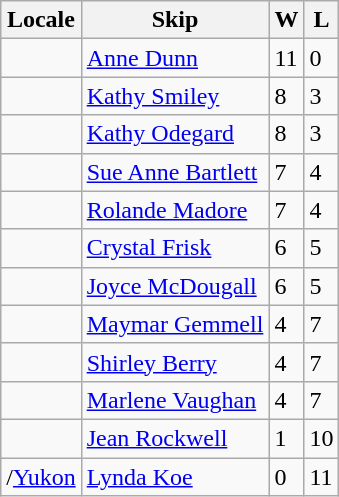<table class="wikitable" border="1">
<tr>
<th>Locale</th>
<th>Skip</th>
<th>W</th>
<th>L</th>
</tr>
<tr>
<td></td>
<td><a href='#'>Anne Dunn</a></td>
<td>11</td>
<td>0</td>
</tr>
<tr>
<td></td>
<td><a href='#'>Kathy Smiley</a></td>
<td>8</td>
<td>3</td>
</tr>
<tr>
<td></td>
<td><a href='#'>Kathy Odegard</a></td>
<td>8</td>
<td>3</td>
</tr>
<tr>
<td></td>
<td><a href='#'>Sue Anne Bartlett</a></td>
<td>7</td>
<td>4</td>
</tr>
<tr>
<td></td>
<td><a href='#'>Rolande Madore</a></td>
<td>7</td>
<td>4</td>
</tr>
<tr>
<td></td>
<td><a href='#'>Crystal Frisk</a></td>
<td>6</td>
<td>5</td>
</tr>
<tr>
<td></td>
<td><a href='#'>Joyce McDougall</a></td>
<td>6</td>
<td>5</td>
</tr>
<tr>
<td></td>
<td><a href='#'>Maymar Gemmell</a></td>
<td>4</td>
<td>7</td>
</tr>
<tr>
<td></td>
<td><a href='#'>Shirley Berry</a></td>
<td>4</td>
<td>7</td>
</tr>
<tr>
<td></td>
<td><a href='#'>Marlene Vaughan</a></td>
<td>4</td>
<td>7</td>
</tr>
<tr>
<td></td>
<td><a href='#'>Jean Rockwell</a></td>
<td>1</td>
<td>10</td>
</tr>
<tr>
<td>/<a href='#'>Yukon</a></td>
<td><a href='#'>Lynda Koe</a></td>
<td>0</td>
<td>11</td>
</tr>
</table>
